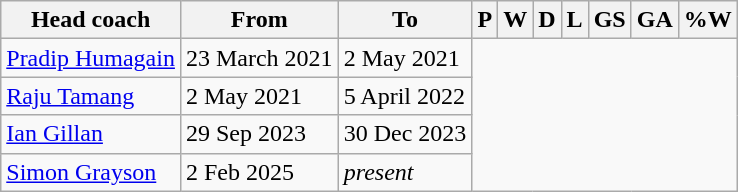<table class="wikitable sortable" style="text-align: center">
<tr>
<th>Head coach</th>
<th class="unsortable">From</th>
<th class="unsortable">To</th>
<th abbr="1">P</th>
<th abbr="1">W</th>
<th abbr="0">D</th>
<th abbr="1">L</th>
<th abbr="2">GS</th>
<th abbr="4">GA</th>
<th abbr="00">%W</th>
</tr>
<tr>
<td align=left> <a href='#'>Pradip Humagain</a></td>
<td align=left>23 March 2021</td>
<td align=left>2 May 2021<br></td>
</tr>
<tr>
<td align=left> <a href='#'>Raju Tamang</a></td>
<td align=left>2 May 2021</td>
<td align=left>5 April 2022<br></td>
</tr>
<tr>
<td align=left> <a href='#'>Ian Gillan</a></td>
<td align=left>29 Sep 2023</td>
<td align=left>30 Dec 2023<br></td>
</tr>
<tr>
<td align=left> <a href='#'>Simon Grayson</a></td>
<td align=left>2 Feb 2025</td>
<td align=left><em>present</em><br></td>
</tr>
</table>
